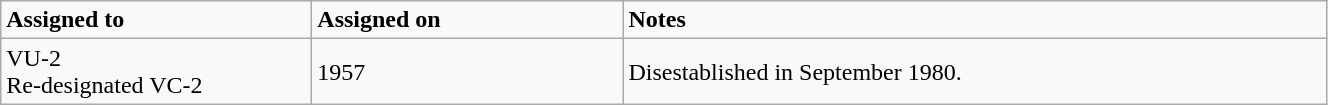<table class="wikitable" style="width: 70%;">
<tr>
<td style="width: 200px;"><strong>Assigned to</strong></td>
<td style="width: 200px;"><strong>Assigned on</strong></td>
<td><strong>Notes</strong></td>
</tr>
<tr>
<td>VU-2<br>Re-designated VC-2</td>
<td>1957</td>
<td>Disestablished in September 1980.</td>
</tr>
</table>
